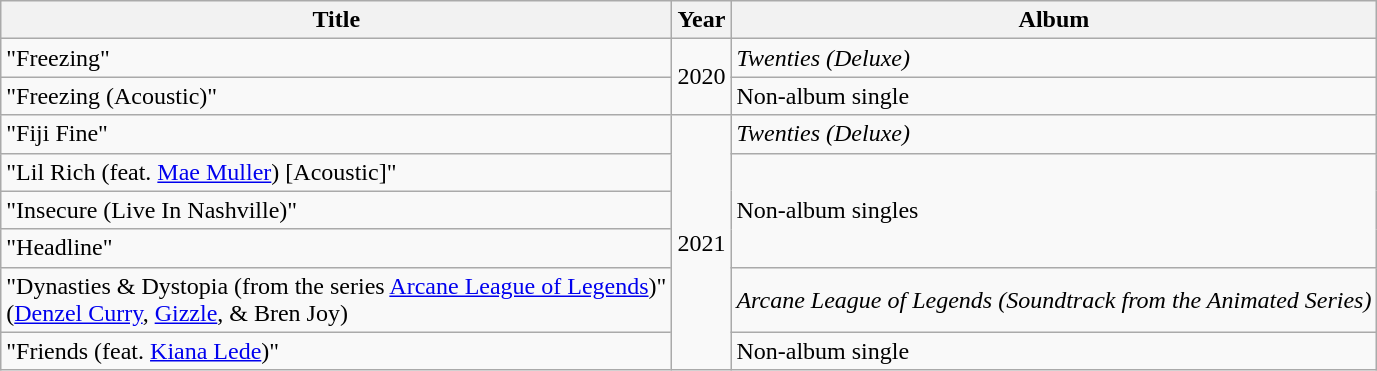<table class="wikitable">
<tr>
<th>Title</th>
<th>Year</th>
<th>Album</th>
</tr>
<tr>
<td>"Freezing"</td>
<td rowspan="2">2020</td>
<td><em>Twenties (Deluxe)</em></td>
</tr>
<tr>
<td>"Freezing (Acoustic)"</td>
<td>Non-album single</td>
</tr>
<tr>
<td>"Fiji Fine"</td>
<td rowspan="6">2021</td>
<td><em>Twenties (Deluxe)</em></td>
</tr>
<tr>
<td>"Lil Rich (feat. <a href='#'>Mae Muller</a>) [Acoustic]"</td>
<td rowspan="3">Non-album singles</td>
</tr>
<tr>
<td>"Insecure (Live In Nashville)"</td>
</tr>
<tr>
<td>"Headline"</td>
</tr>
<tr>
<td>"Dynasties & Dystopia (from the series <a href='#'>Arcane League of Legends</a>)"<br>(<a href='#'>Denzel Curry</a>, <a href='#'>Gizzle</a>, & Bren Joy)</td>
<td><em>Arcane League of Legends (Soundtrack from the Animated Series)</em></td>
</tr>
<tr>
<td>"Friends (feat. <a href='#'>Kiana Lede</a>)"</td>
<td>Non-album single</td>
</tr>
</table>
